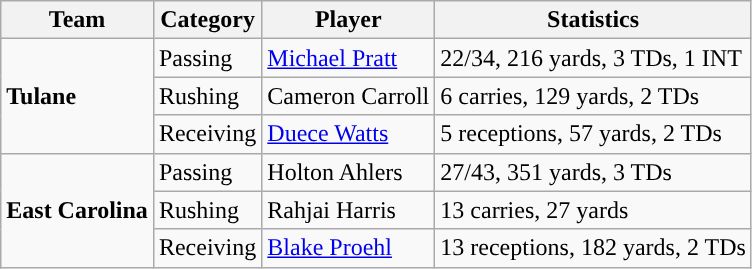<table class="wikitable" style="float: left;">
<tr>
<th>Team</th>
<th>Category</th>
<th>Player</th>
<th>Statistics</th>
</tr>
<tr>
<td rowspan=3><strong>Tulane</strong></td>
<td>Passing</td>
<td><a href='#'>Michael Pratt</a></td>
<td>22/34, 216 yards, 3 TDs, 1 INT</td>
</tr>
<tr>
<td>Rushing</td>
<td>Cameron Carroll</td>
<td>6 carries, 129 yards, 2 TDs</td>
</tr>
<tr>
<td>Receiving</td>
<td><a href='#'>Duece Watts</a></td>
<td>5 receptions, 57 yards, 2 TDs</td>
</tr>
<tr>
<td rowspan=3><strong>East Carolina</strong></td>
<td>Passing</td>
<td>Holton Ahlers</td>
<td>27/43, 351 yards, 3 TDs</td>
</tr>
<tr>
<td>Rushing</td>
<td>Rahjai Harris</td>
<td>13 carries, 27 yards</td>
</tr>
<tr>
<td>Receiving</td>
<td><a href='#'>Blake Proehl</a></td>
<td>13 receptions, 182 yards, 2 TDs</td>
</tr>
</table>
